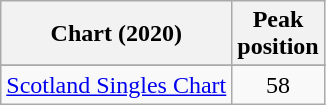<table class="wikitable sortable" border="1">
<tr>
<th>Chart (2020)</th>
<th>Peak<br>position</th>
</tr>
<tr>
</tr>
<tr>
<td><a href='#'>Scotland Singles Chart</a></td>
<td align="center">58</td>
</tr>
</table>
